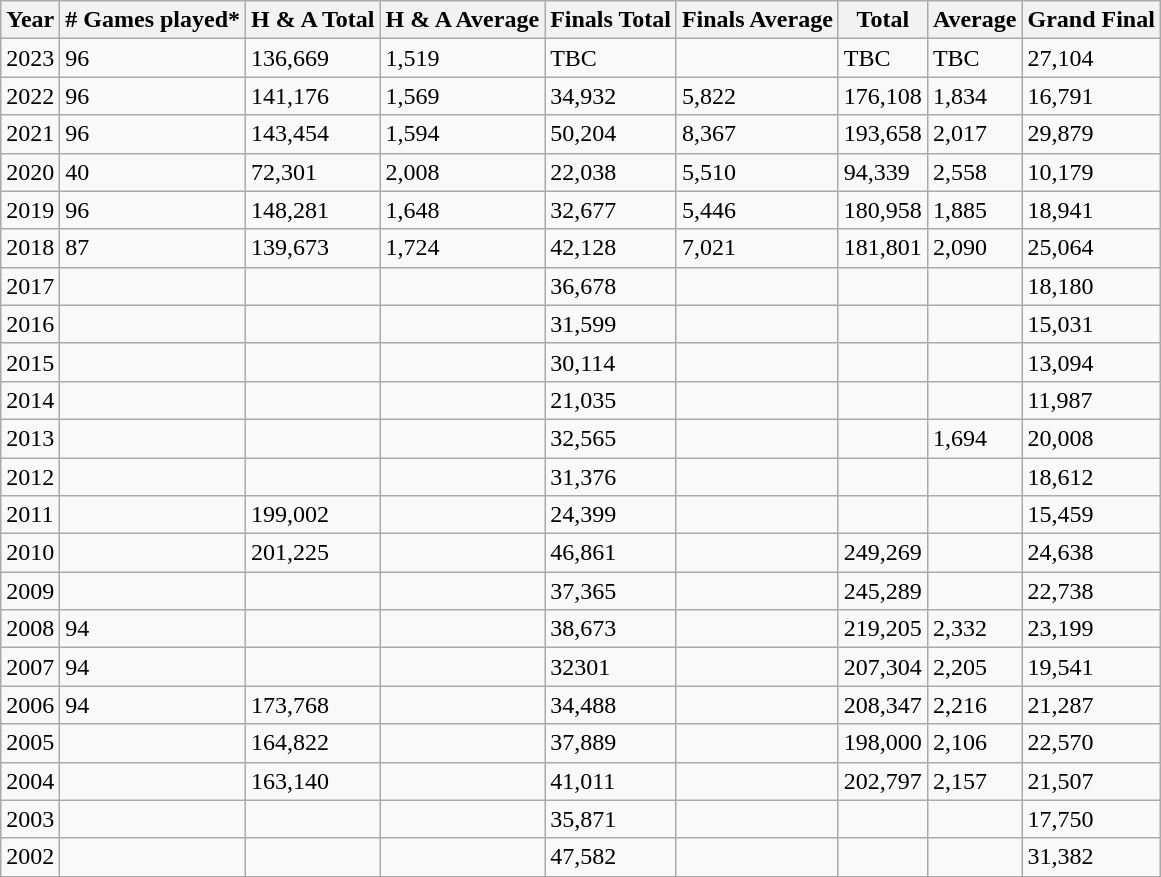<table class="wikitable">
<tr>
<th>Year</th>
<th># Games played*</th>
<th>H & A Total</th>
<th>H & A Average</th>
<th>Finals Total</th>
<th>Finals Average</th>
<th>Total</th>
<th>Average</th>
<th>Grand Final</th>
</tr>
<tr>
<td>2023</td>
<td>96</td>
<td>136,669</td>
<td>1,519</td>
<td>TBC</td>
<td></td>
<td>TBC</td>
<td>TBC</td>
<td>27,104</td>
</tr>
<tr>
<td>2022</td>
<td>96</td>
<td>141,176</td>
<td>1,569</td>
<td>34,932</td>
<td>5,822</td>
<td>176,108</td>
<td>1,834</td>
<td>16,791</td>
</tr>
<tr>
<td>2021</td>
<td>96</td>
<td>143,454</td>
<td>1,594</td>
<td>50,204</td>
<td>8,367</td>
<td>193,658</td>
<td>2,017</td>
<td>29,879</td>
</tr>
<tr>
<td>2020</td>
<td>40</td>
<td>72,301</td>
<td>2,008</td>
<td>22,038</td>
<td>5,510</td>
<td>94,339</td>
<td>2,558</td>
<td>10,179</td>
</tr>
<tr>
<td>2019</td>
<td>96</td>
<td>148,281</td>
<td>1,648</td>
<td>32,677</td>
<td>5,446</td>
<td>180,958</td>
<td>1,885</td>
<td>18,941</td>
</tr>
<tr>
<td>2018</td>
<td>87</td>
<td>139,673</td>
<td>1,724</td>
<td>42,128</td>
<td>7,021</td>
<td>181,801</td>
<td>2,090</td>
<td>25,064</td>
</tr>
<tr>
<td>2017</td>
<td></td>
<td></td>
<td></td>
<td>36,678</td>
<td></td>
<td></td>
<td></td>
<td>18,180</td>
</tr>
<tr>
<td>2016</td>
<td></td>
<td></td>
<td></td>
<td>31,599</td>
<td></td>
<td></td>
<td></td>
<td>15,031</td>
</tr>
<tr>
<td>2015</td>
<td></td>
<td></td>
<td></td>
<td>30,114</td>
<td></td>
<td></td>
<td></td>
<td>13,094</td>
</tr>
<tr>
<td>2014</td>
<td></td>
<td></td>
<td></td>
<td>21,035</td>
<td></td>
<td></td>
<td></td>
<td>11,987</td>
</tr>
<tr>
<td>2013</td>
<td></td>
<td></td>
<td></td>
<td>32,565</td>
<td></td>
<td></td>
<td>1,694</td>
<td>20,008</td>
</tr>
<tr>
<td>2012</td>
<td></td>
<td></td>
<td></td>
<td>31,376</td>
<td></td>
<td></td>
<td></td>
<td>18,612</td>
</tr>
<tr>
<td>2011</td>
<td></td>
<td>199,002</td>
<td></td>
<td>24,399</td>
<td></td>
<td></td>
<td></td>
<td>15,459</td>
</tr>
<tr>
<td>2010</td>
<td></td>
<td>201,225</td>
<td></td>
<td>46,861</td>
<td></td>
<td>249,269</td>
<td></td>
<td>24,638</td>
</tr>
<tr>
<td>2009</td>
<td></td>
<td></td>
<td></td>
<td>37,365</td>
<td></td>
<td>245,289</td>
<td></td>
<td>22,738</td>
</tr>
<tr>
<td>2008</td>
<td>94</td>
<td></td>
<td></td>
<td>38,673</td>
<td></td>
<td>219,205</td>
<td>2,332</td>
<td>23,199</td>
</tr>
<tr>
<td>2007</td>
<td>94</td>
<td></td>
<td></td>
<td>32301</td>
<td></td>
<td>207,304</td>
<td>2,205</td>
<td>19,541</td>
</tr>
<tr>
<td>2006</td>
<td>94</td>
<td>173,768</td>
<td></td>
<td>34,488</td>
<td></td>
<td>208,347</td>
<td>2,216</td>
<td>21,287</td>
</tr>
<tr>
<td>2005</td>
<td></td>
<td>164,822</td>
<td></td>
<td>37,889</td>
<td></td>
<td>198,000</td>
<td>2,106</td>
<td>22,570</td>
</tr>
<tr>
<td>2004</td>
<td></td>
<td>163,140</td>
<td></td>
<td>41,011</td>
<td></td>
<td>202,797</td>
<td>2,157</td>
<td>21,507</td>
</tr>
<tr>
<td>2003</td>
<td></td>
<td></td>
<td></td>
<td>35,871</td>
<td></td>
<td></td>
<td></td>
<td>17,750</td>
</tr>
<tr>
<td>2002</td>
<td></td>
<td></td>
<td></td>
<td>47,582</td>
<td></td>
<td></td>
<td></td>
<td>31,382</td>
</tr>
</table>
